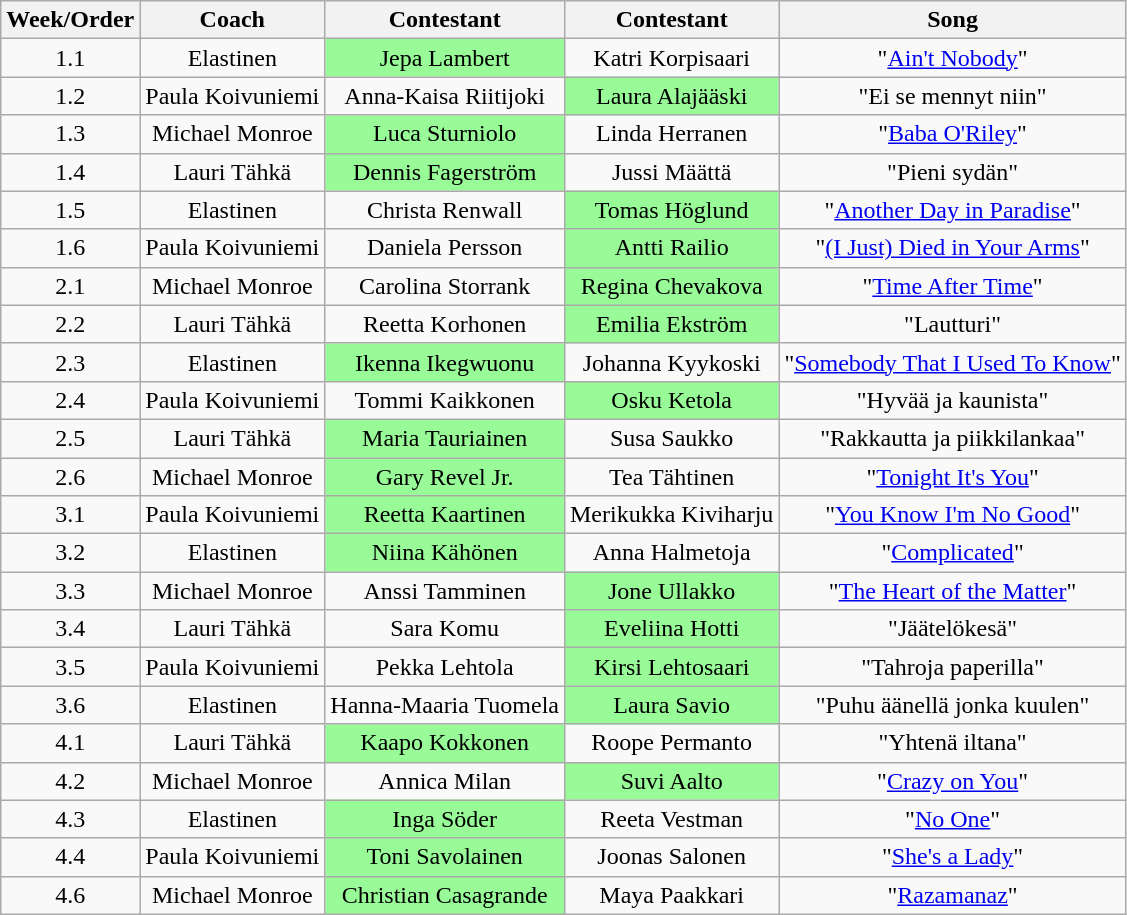<table class="wikitable sortable" style="text-align: center; width: auto;">
<tr>
<th>Week/Order</th>
<th>Coach</th>
<th>Contestant</th>
<th>Contestant</th>
<th>Song</th>
</tr>
<tr>
<td>1.1</td>
<td>Elastinen</td>
<td style="background:palegreen">Jepa Lambert</td>
<td>Katri Korpisaari</td>
<td>"<a href='#'>Ain't Nobody</a>"</td>
</tr>
<tr>
<td>1.2</td>
<td>Paula Koivuniemi</td>
<td>Anna-Kaisa Riitijoki</td>
<td style="background:palegreen">Laura Alajääski</td>
<td>"Ei se mennyt niin"</td>
</tr>
<tr>
<td>1.3</td>
<td>Michael Monroe</td>
<td style="background:palegreen">Luca Sturniolo</td>
<td>Linda Herranen</td>
<td>"<a href='#'>Baba O'Riley</a>"</td>
</tr>
<tr>
<td>1.4</td>
<td>Lauri Tähkä</td>
<td style="background:palegreen">Dennis Fagerström</td>
<td>Jussi Määttä</td>
<td>"Pieni sydän"</td>
</tr>
<tr>
<td>1.5</td>
<td>Elastinen</td>
<td>Christa Renwall</td>
<td style="background:palegreen">Tomas Höglund</td>
<td>"<a href='#'>Another Day in Paradise</a>"</td>
</tr>
<tr>
<td>1.6</td>
<td>Paula Koivuniemi</td>
<td>Daniela Persson</td>
<td style="background:palegreen">Antti Railio</td>
<td>"<a href='#'>(I Just) Died in Your Arms</a>"</td>
</tr>
<tr>
<td>2.1</td>
<td>Michael Monroe</td>
<td>Carolina Storrank</td>
<td style="background:palegreen">Regina Chevakova</td>
<td>"<a href='#'>Time After Time</a>"</td>
</tr>
<tr>
<td>2.2</td>
<td>Lauri Tähkä</td>
<td>Reetta Korhonen</td>
<td style="background:palegreen">Emilia Ekström</td>
<td>"Lautturi"</td>
</tr>
<tr>
<td>2.3</td>
<td>Elastinen</td>
<td style="background:palegreen">Ikenna Ikegwuonu</td>
<td>Johanna Kyykoski</td>
<td>"<a href='#'>Somebody That I Used To Know</a>"</td>
</tr>
<tr>
<td>2.4</td>
<td>Paula Koivuniemi</td>
<td>Tommi Kaikkonen</td>
<td style="background:palegreen">Osku Ketola</td>
<td>"Hyvää ja kaunista"</td>
</tr>
<tr>
<td>2.5</td>
<td>Lauri Tähkä</td>
<td style="background:palegreen">Maria Tauriainen</td>
<td>Susa Saukko</td>
<td>"Rakkautta ja piikkilankaa"</td>
</tr>
<tr>
<td>2.6</td>
<td>Michael Monroe</td>
<td style="background:palegreen">Gary Revel Jr.</td>
<td>Tea Tähtinen</td>
<td>"<a href='#'>Tonight It's You</a>"</td>
</tr>
<tr>
<td>3.1</td>
<td>Paula Koivuniemi</td>
<td style="background:palegreen">Reetta Kaartinen</td>
<td>Merikukka Kiviharju</td>
<td>"<a href='#'>You Know I'm No Good</a>"</td>
</tr>
<tr>
<td>3.2</td>
<td>Elastinen</td>
<td style="background:palegreen">Niina Kähönen</td>
<td>Anna Halmetoja</td>
<td>"<a href='#'>Complicated</a>"</td>
</tr>
<tr>
<td>3.3</td>
<td>Michael Monroe</td>
<td>Anssi Tamminen</td>
<td style="background:palegreen">Jone Ullakko</td>
<td>"<a href='#'>The Heart of the Matter</a>"</td>
</tr>
<tr>
<td>3.4</td>
<td>Lauri Tähkä</td>
<td>Sara Komu</td>
<td style="background:palegreen">Eveliina Hotti</td>
<td>"Jäätelökesä"</td>
</tr>
<tr>
<td>3.5</td>
<td>Paula Koivuniemi</td>
<td>Pekka Lehtola</td>
<td style="background:palegreen">Kirsi Lehtosaari</td>
<td>"Tahroja paperilla"</td>
</tr>
<tr>
<td>3.6</td>
<td>Elastinen</td>
<td>Hanna-Maaria Tuomela</td>
<td style="background:palegreen">Laura Savio</td>
<td>"Puhu äänellä jonka kuulen"</td>
</tr>
<tr>
<td>4.1</td>
<td>Lauri Tähkä</td>
<td style="background:palegreen">Kaapo Kokkonen</td>
<td>Roope Permanto</td>
<td>"Yhtenä iltana"</td>
</tr>
<tr>
<td>4.2</td>
<td>Michael Monroe</td>
<td>Annica Milan</td>
<td style="background:palegreen">Suvi Aalto</td>
<td>"<a href='#'>Crazy on You</a>"</td>
</tr>
<tr>
<td>4.3</td>
<td>Elastinen</td>
<td style="background:palegreen">Inga Söder</td>
<td>Reeta Vestman</td>
<td>"<a href='#'>No One</a>"</td>
</tr>
<tr>
<td>4.4</td>
<td>Paula Koivuniemi</td>
<td style="background:palegreen">Toni Savolainen</td>
<td>Joonas Salonen</td>
<td>"<a href='#'>She's a Lady</a>"</td>
</tr>
<tr>
<td>4.6</td>
<td>Michael Monroe</td>
<td style="background:palegreen">Christian Casagrande</td>
<td>Maya Paakkari</td>
<td>"<a href='#'>Razamanaz</a>"</td>
</tr>
</table>
